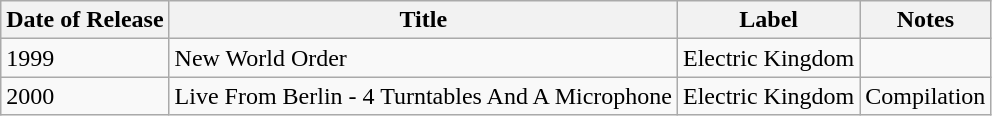<table class="wikitable">
<tr>
<th>Date of Release</th>
<th>Title</th>
<th>Label</th>
<th>Notes</th>
</tr>
<tr>
<td>1999</td>
<td>New World Order</td>
<td>Electric Kingdom</td>
<td></td>
</tr>
<tr>
<td>2000</td>
<td>Live From Berlin - 4 Turntables And A Microphone</td>
<td>Electric Kingdom</td>
<td>Compilation</td>
</tr>
</table>
